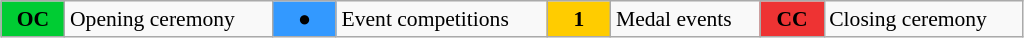<table class="wikitable" style="margin:0.5em auto; font-size:90%;position:relative;width:54%;">
<tr>
<td style="width:2.5em; background:#00cc33; text-align:center"><strong>OC</strong></td>
<td>Opening ceremony</td>
<td style="width:2.5em; background:#3399ff; text-align:center">●</td>
<td>Event competitions</td>
<td style="width:2.5em; background:#ffcc00; text-align:center"><strong>1</strong></td>
<td>Medal events</td>
<td style="width:2.5em; background:#ee3333; text-align:center"><strong>CC</strong></td>
<td>Closing ceremony</td>
</tr>
</table>
